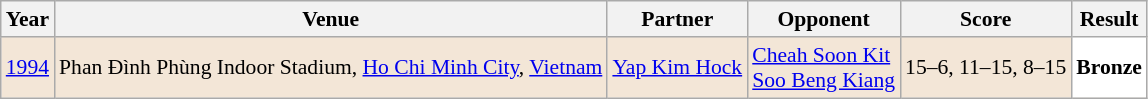<table class="sortable wikitable" style="font-size: 90%;">
<tr>
<th>Year</th>
<th>Venue</th>
<th>Partner</th>
<th>Opponent</th>
<th>Score</th>
<th>Result</th>
</tr>
<tr style="background:#F3E6D7">
<td align="center"><a href='#'>1994</a></td>
<td align="left">Phan Đình Phùng Indoor Stadium, <a href='#'>Ho Chi Minh City</a>, <a href='#'>Vietnam</a></td>
<td align="left"> <a href='#'>Yap Kim Hock</a></td>
<td align="left"> <a href='#'>Cheah Soon Kit</a><br> <a href='#'>Soo Beng Kiang</a></td>
<td align="left">15–6, 11–15, 8–15</td>
<td style="text-align:left; background:white"> <strong>Bronze</strong></td>
</tr>
</table>
